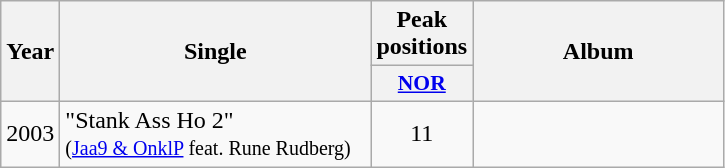<table class="wikitable">
<tr>
<th align="center" rowspan="2" width="10">Year</th>
<th align="center" rowspan="2" width="200">Single</th>
<th align="center" colspan="1" width="20">Peak positions</th>
<th align="center" rowspan="2" width="160">Album</th>
</tr>
<tr>
<th scope="col" style="width:3em;font-size:90%;"><a href='#'>NOR</a><br></th>
</tr>
<tr>
<td style="text-align:center;">2003</td>
<td>"Stank Ass Ho 2" <br><small>(<a href='#'>Jaa9 & OnklP</a> feat. Rune Rudberg)</small></td>
<td style="text-align:center;">11</td>
<td style="text-align:center;"></td>
</tr>
</table>
